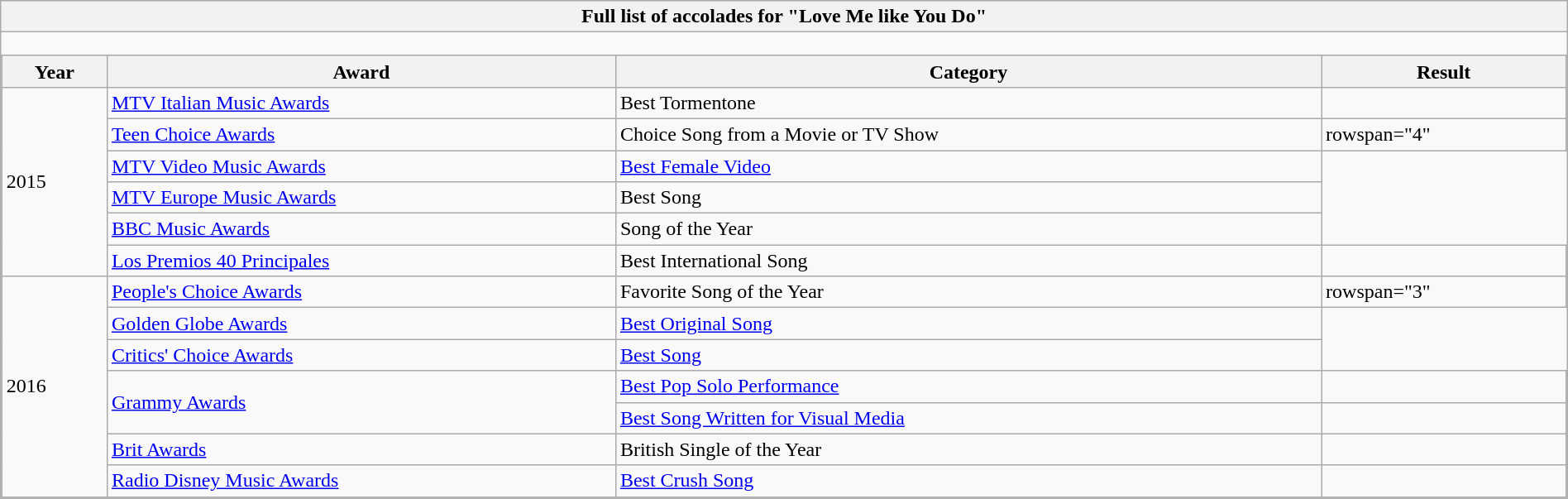<table class="wikitable collapsible collapsed" style="width:100%;">
<tr>
<th>Full list of accolades for "Love Me like You Do"</th>
</tr>
<tr>
<td style="padding:0; border:none;"><br><table class="wikitable" style="border:none; margin:0; width:100%;">
<tr>
<th>Year</th>
<th>Award</th>
<th>Category</th>
<th>Result</th>
</tr>
<tr>
<td rowspan="6">2015</td>
<td><a href='#'>MTV Italian Music Awards</a></td>
<td>Best Tormentone</td>
<td></td>
</tr>
<tr>
<td><a href='#'>Teen Choice Awards</a></td>
<td>Choice Song from a Movie or TV Show</td>
<td>rowspan="4" </td>
</tr>
<tr>
<td><a href='#'>MTV Video Music Awards</a></td>
<td><a href='#'>Best Female Video</a></td>
</tr>
<tr>
<td><a href='#'>MTV Europe Music Awards</a></td>
<td>Best Song</td>
</tr>
<tr>
<td><a href='#'>BBC Music Awards</a></td>
<td>Song of the Year</td>
</tr>
<tr>
<td><a href='#'>Los Premios 40 Principales</a></td>
<td>Best International Song</td>
<td></td>
</tr>
<tr>
<td rowspan="7">2016</td>
<td><a href='#'>People's Choice Awards</a></td>
<td>Favorite Song of the Year</td>
<td>rowspan="3" </td>
</tr>
<tr>
<td><a href='#'>Golden Globe Awards</a></td>
<td><a href='#'>Best Original Song</a></td>
</tr>
<tr>
<td><a href='#'>Critics' Choice Awards</a></td>
<td><a href='#'>Best Song</a></td>
</tr>
<tr>
<td rowspan="2"><a href='#'>Grammy Awards</a></td>
<td><a href='#'>Best Pop Solo Performance</a></td>
<td></td>
</tr>
<tr>
<td><a href='#'>Best Song Written for Visual Media</a></td>
<td></td>
</tr>
<tr>
<td><a href='#'>Brit Awards</a></td>
<td>British Single of the Year</td>
<td></td>
</tr>
<tr>
<td><a href='#'>Radio Disney Music Awards</a></td>
<td><a href='#'>Best Crush Song</a></td>
<td></td>
</tr>
</table>
</td>
</tr>
</table>
